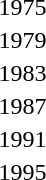<table>
<tr>
<td>1975</td>
<td></td>
<td></td>
<td></td>
</tr>
<tr>
<td>1979</td>
<td></td>
<td></td>
<td></td>
</tr>
<tr>
<td>1983</td>
<td></td>
<td></td>
<td></td>
</tr>
<tr>
<td>1987</td>
<td></td>
<td></td>
<td></td>
</tr>
<tr>
<td>1991</td>
<td></td>
<td></td>
<td></td>
</tr>
<tr>
<td>1995</td>
<td></td>
<td></td>
<td></td>
</tr>
</table>
